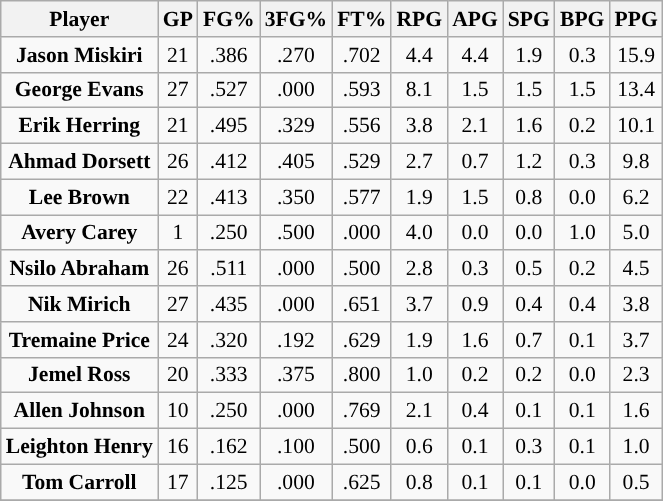<table class="wikitable sortable" style="font-size: 90%">
<tr>
<th>Player</th>
<th>GP</th>
<th>FG%</th>
<th>3FG%</th>
<th>FT%</th>
<th>RPG</th>
<th>APG</th>
<th>SPG</th>
<th>BPG</th>
<th>PPG</th>
</tr>
<tr align="center" bgcolor="">
<td><strong>Jason Miskiri</strong></td>
<td>21</td>
<td>.386</td>
<td>.270</td>
<td>.702</td>
<td>4.4</td>
<td>4.4</td>
<td>1.9</td>
<td>0.3</td>
<td>15.9</td>
</tr>
<tr align="center" bgcolor="">
<td><strong>George Evans</strong></td>
<td>27</td>
<td>.527</td>
<td>.000</td>
<td>.593</td>
<td>8.1</td>
<td>1.5</td>
<td>1.5</td>
<td>1.5</td>
<td>13.4</td>
</tr>
<tr align="center" bgcolor="">
<td><strong>Erik Herring</strong></td>
<td>21</td>
<td>.495</td>
<td>.329</td>
<td>.556</td>
<td>3.8</td>
<td>2.1</td>
<td>1.6</td>
<td>0.2</td>
<td>10.1</td>
</tr>
<tr align="center" bgcolor="">
<td><strong>Ahmad Dorsett</strong></td>
<td>26</td>
<td>.412</td>
<td>.405</td>
<td>.529</td>
<td>2.7</td>
<td>0.7</td>
<td>1.2</td>
<td>0.3</td>
<td>9.8</td>
</tr>
<tr align="center" bgcolor="">
<td><strong>Lee Brown</strong></td>
<td>22</td>
<td>.413</td>
<td>.350</td>
<td>.577</td>
<td>1.9</td>
<td>1.5</td>
<td>0.8</td>
<td>0.0</td>
<td>6.2</td>
</tr>
<tr align="center" bgcolor="">
<td><strong>Avery Carey</strong></td>
<td>1</td>
<td>.250</td>
<td>.500</td>
<td>.000</td>
<td>4.0</td>
<td>0.0</td>
<td>0.0</td>
<td>1.0</td>
<td>5.0</td>
</tr>
<tr align="center" bgcolor="">
<td><strong>Nsilo Abraham</strong></td>
<td>26</td>
<td>.511</td>
<td>.000</td>
<td>.500</td>
<td>2.8</td>
<td>0.3</td>
<td>0.5</td>
<td>0.2</td>
<td>4.5</td>
</tr>
<tr align="center" bgcolor="">
<td><strong>Nik Mirich</strong></td>
<td>27</td>
<td>.435</td>
<td>.000</td>
<td>.651</td>
<td>3.7</td>
<td>0.9</td>
<td>0.4</td>
<td>0.4</td>
<td>3.8</td>
</tr>
<tr align="center" bgcolor="">
<td><strong>Tremaine Price</strong></td>
<td>24</td>
<td>.320</td>
<td>.192</td>
<td>.629</td>
<td>1.9</td>
<td>1.6</td>
<td>0.7</td>
<td>0.1</td>
<td>3.7</td>
</tr>
<tr align="center" bgcolor="">
<td><strong>Jemel Ross</strong></td>
<td>20</td>
<td>.333</td>
<td>.375</td>
<td>.800</td>
<td>1.0</td>
<td>0.2</td>
<td>0.2</td>
<td>0.0</td>
<td>2.3</td>
</tr>
<tr align="center" bgcolor="">
<td><strong>Allen Johnson</strong></td>
<td>10</td>
<td>.250</td>
<td>.000</td>
<td>.769</td>
<td>2.1</td>
<td>0.4</td>
<td>0.1</td>
<td>0.1</td>
<td>1.6</td>
</tr>
<tr align="center" bgcolor="">
<td><strong>Leighton Henry</strong></td>
<td>16</td>
<td>.162</td>
<td>.100</td>
<td>.500</td>
<td>0.6</td>
<td>0.1</td>
<td>0.3</td>
<td>0.1</td>
<td>1.0</td>
</tr>
<tr align="center" bgcolor="">
<td><strong>Tom Carroll</strong></td>
<td>17</td>
<td>.125</td>
<td>.000</td>
<td>.625</td>
<td>0.8</td>
<td>0.1</td>
<td>0.1</td>
<td>0.0</td>
<td>0.5</td>
</tr>
<tr align="center" bgcolor="">
</tr>
</table>
